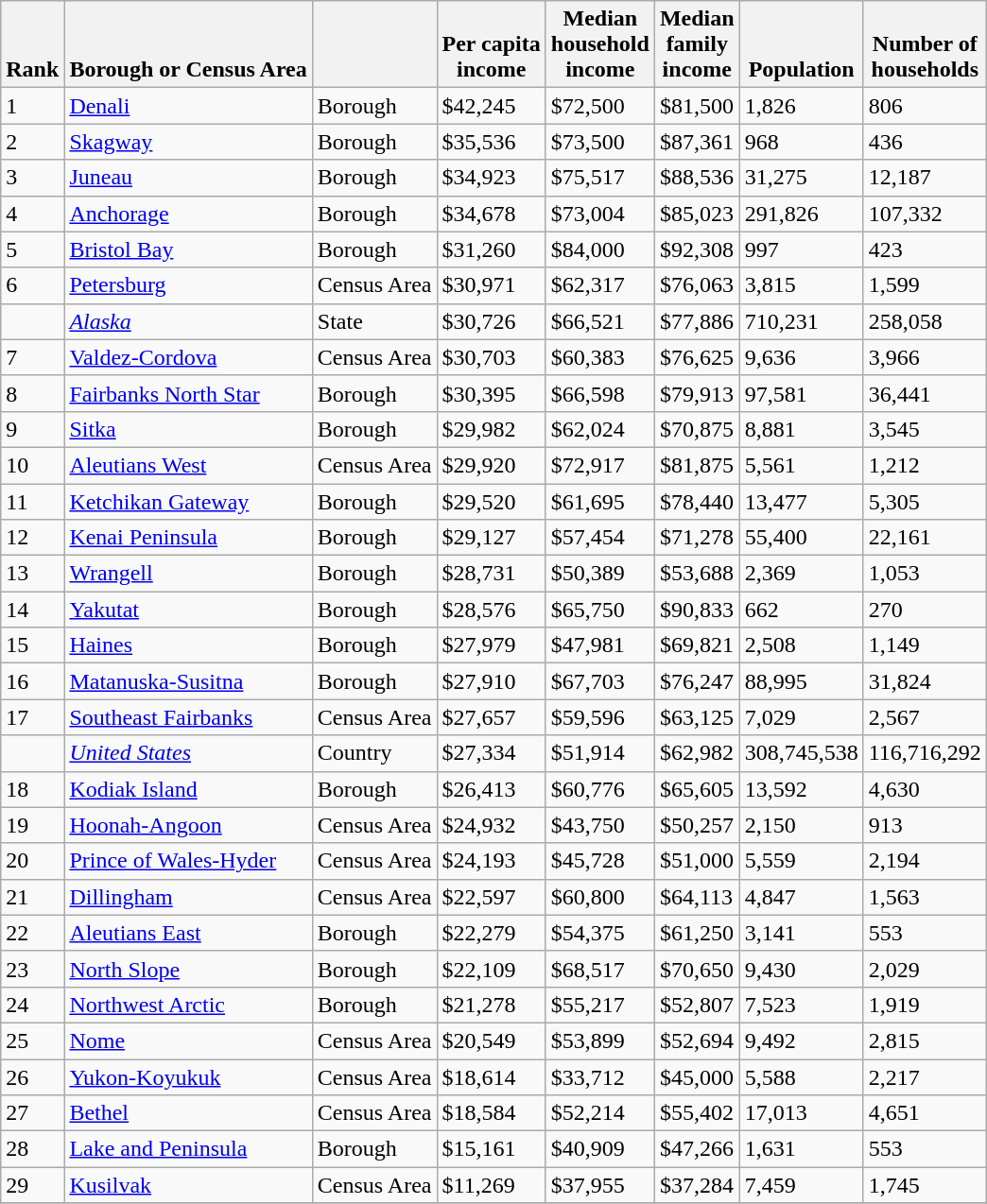<table class="wikitable sortable">
<tr valign=bottom>
<th>Rank</th>
<th>Borough or Census Area</th>
<th></th>
<th>Per capita<br>income</th>
<th>Median<br>household<br>income</th>
<th>Median<br>family<br>income</th>
<th>Population</th>
<th>Number of<br>households</th>
</tr>
<tr>
<td>1</td>
<td><a href='#'>Denali</a></td>
<td>Borough</td>
<td>$42,245</td>
<td>$72,500</td>
<td>$81,500</td>
<td>1,826</td>
<td>806</td>
</tr>
<tr>
<td>2</td>
<td><a href='#'>Skagway</a></td>
<td>Borough</td>
<td>$35,536</td>
<td>$73,500</td>
<td>$87,361</td>
<td>968</td>
<td>436</td>
</tr>
<tr>
<td>3</td>
<td><a href='#'>Juneau</a></td>
<td>Borough</td>
<td>$34,923</td>
<td>$75,517</td>
<td>$88,536</td>
<td>31,275</td>
<td>12,187</td>
</tr>
<tr>
<td>4</td>
<td><a href='#'>Anchorage</a></td>
<td>Borough</td>
<td>$34,678</td>
<td>$73,004</td>
<td>$85,023</td>
<td>291,826</td>
<td>107,332</td>
</tr>
<tr>
<td>5</td>
<td><a href='#'>Bristol Bay</a></td>
<td>Borough</td>
<td>$31,260</td>
<td>$84,000</td>
<td>$92,308</td>
<td>997</td>
<td>423</td>
</tr>
<tr>
<td>6</td>
<td><a href='#'>Petersburg</a></td>
<td>Census Area</td>
<td>$30,971</td>
<td>$62,317</td>
<td>$76,063</td>
<td>3,815</td>
<td>1,599</td>
</tr>
<tr>
<td></td>
<td><em><a href='#'>Alaska</a></em></td>
<td>State</td>
<td>$30,726</td>
<td>$66,521</td>
<td>$77,886</td>
<td>710,231</td>
<td>258,058</td>
</tr>
<tr>
<td>7</td>
<td><a href='#'>Valdez-Cordova</a></td>
<td>Census Area</td>
<td>$30,703</td>
<td>$60,383</td>
<td>$76,625</td>
<td>9,636</td>
<td>3,966</td>
</tr>
<tr>
<td>8</td>
<td><a href='#'>Fairbanks North Star</a></td>
<td>Borough</td>
<td>$30,395</td>
<td>$66,598</td>
<td>$79,913</td>
<td>97,581</td>
<td>36,441</td>
</tr>
<tr>
<td>9</td>
<td><a href='#'>Sitka</a></td>
<td>Borough</td>
<td>$29,982</td>
<td>$62,024</td>
<td>$70,875</td>
<td>8,881</td>
<td>3,545</td>
</tr>
<tr>
<td>10</td>
<td><a href='#'>Aleutians West</a></td>
<td>Census Area</td>
<td>$29,920</td>
<td>$72,917</td>
<td>$81,875</td>
<td>5,561</td>
<td>1,212</td>
</tr>
<tr>
<td>11</td>
<td><a href='#'>Ketchikan Gateway</a></td>
<td>Borough</td>
<td>$29,520</td>
<td>$61,695</td>
<td>$78,440</td>
<td>13,477</td>
<td>5,305</td>
</tr>
<tr>
<td>12</td>
<td><a href='#'>Kenai Peninsula</a></td>
<td>Borough</td>
<td>$29,127</td>
<td>$57,454</td>
<td>$71,278</td>
<td>55,400</td>
<td>22,161</td>
</tr>
<tr>
<td>13</td>
<td><a href='#'>Wrangell</a></td>
<td>Borough</td>
<td>$28,731</td>
<td>$50,389</td>
<td>$53,688</td>
<td>2,369</td>
<td>1,053</td>
</tr>
<tr>
<td>14</td>
<td><a href='#'>Yakutat</a></td>
<td>Borough</td>
<td>$28,576</td>
<td>$65,750</td>
<td>$90,833</td>
<td>662</td>
<td>270</td>
</tr>
<tr>
<td>15</td>
<td><a href='#'>Haines</a></td>
<td>Borough</td>
<td>$27,979</td>
<td>$47,981</td>
<td>$69,821</td>
<td>2,508</td>
<td>1,149</td>
</tr>
<tr>
<td>16</td>
<td><a href='#'>Matanuska-Susitna</a></td>
<td>Borough</td>
<td>$27,910</td>
<td>$67,703</td>
<td>$76,247</td>
<td>88,995</td>
<td>31,824</td>
</tr>
<tr>
<td>17</td>
<td><a href='#'>Southeast Fairbanks</a></td>
<td>Census Area</td>
<td>$27,657</td>
<td>$59,596</td>
<td>$63,125</td>
<td>7,029</td>
<td>2,567</td>
</tr>
<tr>
<td></td>
<td><em><a href='#'>United States</a></em></td>
<td>Country</td>
<td>$27,334</td>
<td>$51,914</td>
<td>$62,982</td>
<td>308,745,538</td>
<td>116,716,292</td>
</tr>
<tr>
<td>18</td>
<td><a href='#'>Kodiak Island</a></td>
<td>Borough</td>
<td>$26,413</td>
<td>$60,776</td>
<td>$65,605</td>
<td>13,592</td>
<td>4,630</td>
</tr>
<tr>
<td>19</td>
<td><a href='#'>Hoonah-Angoon</a></td>
<td>Census Area</td>
<td>$24,932</td>
<td>$43,750</td>
<td>$50,257</td>
<td>2,150</td>
<td>913</td>
</tr>
<tr>
<td>20</td>
<td><a href='#'>Prince of Wales-Hyder</a></td>
<td>Census Area</td>
<td>$24,193</td>
<td>$45,728</td>
<td>$51,000</td>
<td>5,559</td>
<td>2,194</td>
</tr>
<tr>
<td>21</td>
<td><a href='#'>Dillingham</a></td>
<td>Census Area</td>
<td>$22,597</td>
<td>$60,800</td>
<td>$64,113</td>
<td>4,847</td>
<td>1,563</td>
</tr>
<tr>
<td>22</td>
<td><a href='#'>Aleutians East</a></td>
<td>Borough</td>
<td>$22,279</td>
<td>$54,375</td>
<td>$61,250</td>
<td>3,141</td>
<td>553</td>
</tr>
<tr>
<td>23</td>
<td><a href='#'>North Slope</a></td>
<td>Borough</td>
<td>$22,109</td>
<td>$68,517</td>
<td>$70,650</td>
<td>9,430</td>
<td>2,029</td>
</tr>
<tr>
<td>24</td>
<td><a href='#'>Northwest Arctic</a></td>
<td>Borough</td>
<td>$21,278</td>
<td>$55,217</td>
<td>$52,807</td>
<td>7,523</td>
<td>1,919</td>
</tr>
<tr>
<td>25</td>
<td><a href='#'>Nome</a></td>
<td>Census Area</td>
<td>$20,549</td>
<td>$53,899</td>
<td>$52,694</td>
<td>9,492</td>
<td>2,815</td>
</tr>
<tr>
<td>26</td>
<td><a href='#'>Yukon-Koyukuk</a></td>
<td>Census Area</td>
<td>$18,614</td>
<td>$33,712</td>
<td>$45,000</td>
<td>5,588</td>
<td>2,217</td>
</tr>
<tr>
<td>27</td>
<td><a href='#'>Bethel</a></td>
<td>Census Area</td>
<td>$18,584</td>
<td>$52,214</td>
<td>$55,402</td>
<td>17,013</td>
<td>4,651</td>
</tr>
<tr>
<td>28</td>
<td><a href='#'>Lake and Peninsula</a></td>
<td>Borough</td>
<td>$15,161</td>
<td>$40,909</td>
<td>$47,266</td>
<td>1,631</td>
<td>553</td>
</tr>
<tr>
<td>29</td>
<td><a href='#'>Kusilvak</a></td>
<td>Census Area</td>
<td>$11,269</td>
<td>$37,955</td>
<td>$37,284</td>
<td>7,459</td>
<td>1,745</td>
</tr>
<tr>
</tr>
</table>
